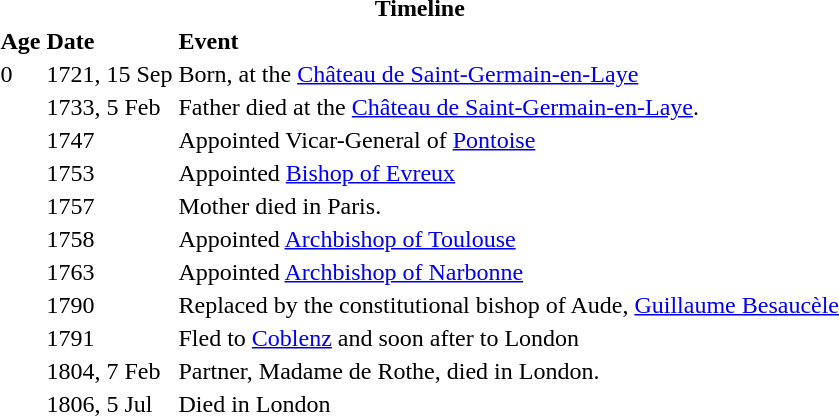<table>
<tr>
<th colspan=3>Timeline</th>
</tr>
<tr>
<th align="left">Age</th>
<th align="left">Date</th>
<th align="left">Event</th>
</tr>
<tr>
<td>0</td>
<td>1721, 15 Sep</td>
<td>Born, at the <a href='#'>Château de Saint-Germain-en-Laye</a></td>
</tr>
<tr>
<td></td>
<td>1733, 5 Feb</td>
<td>Father died at the <a href='#'>Château de Saint-Germain-en-Laye</a>.</td>
</tr>
<tr>
<td></td>
<td>1747</td>
<td>Appointed Vicar-General of <a href='#'>Pontoise</a></td>
</tr>
<tr>
<td></td>
<td>1753</td>
<td>Appointed <a href='#'>Bishop of Evreux</a></td>
</tr>
<tr>
<td></td>
<td>1757</td>
<td>Mother died in Paris.</td>
</tr>
<tr>
<td></td>
<td>1758</td>
<td>Appointed <a href='#'>Archbishop of Toulouse</a></td>
</tr>
<tr>
<td></td>
<td>1763</td>
<td>Appointed <a href='#'>Archbishop of Narbonne</a></td>
</tr>
<tr>
<td></td>
<td>1790</td>
<td>Replaced by the constitutional bishop of Aude, <a href='#'>Guillaume Besaucèle</a></td>
</tr>
<tr>
<td></td>
<td>1791</td>
<td>Fled to <a href='#'>Coblenz</a> and soon after to London</td>
</tr>
<tr>
<td></td>
<td>1804, 7 Feb</td>
<td>Partner, Madame de Rothe, died in London.</td>
</tr>
<tr>
<td></td>
<td>1806, 5 Jul</td>
<td>Died in London<br></td>
</tr>
</table>
